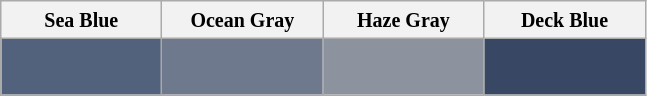<table class="wikitable">
<tr>
<th><small>Sea Blue</small></th>
<th><small>Ocean Gray</small></th>
<th><small>Haze Gray</small></th>
<th><small>Deck Blue</small></th>
</tr>
<tr style="height:30px;">
<td Style="height:30px; width:100px; background:#52617C;"></td>
<td Style="height:30px; width:100px; background:#6E798D;"></td>
<td Style="height:30px; width:100px; background:#8C939F;"></td>
<td Style="height:30px; width:100px; background:#384864;"></td>
</tr>
</table>
